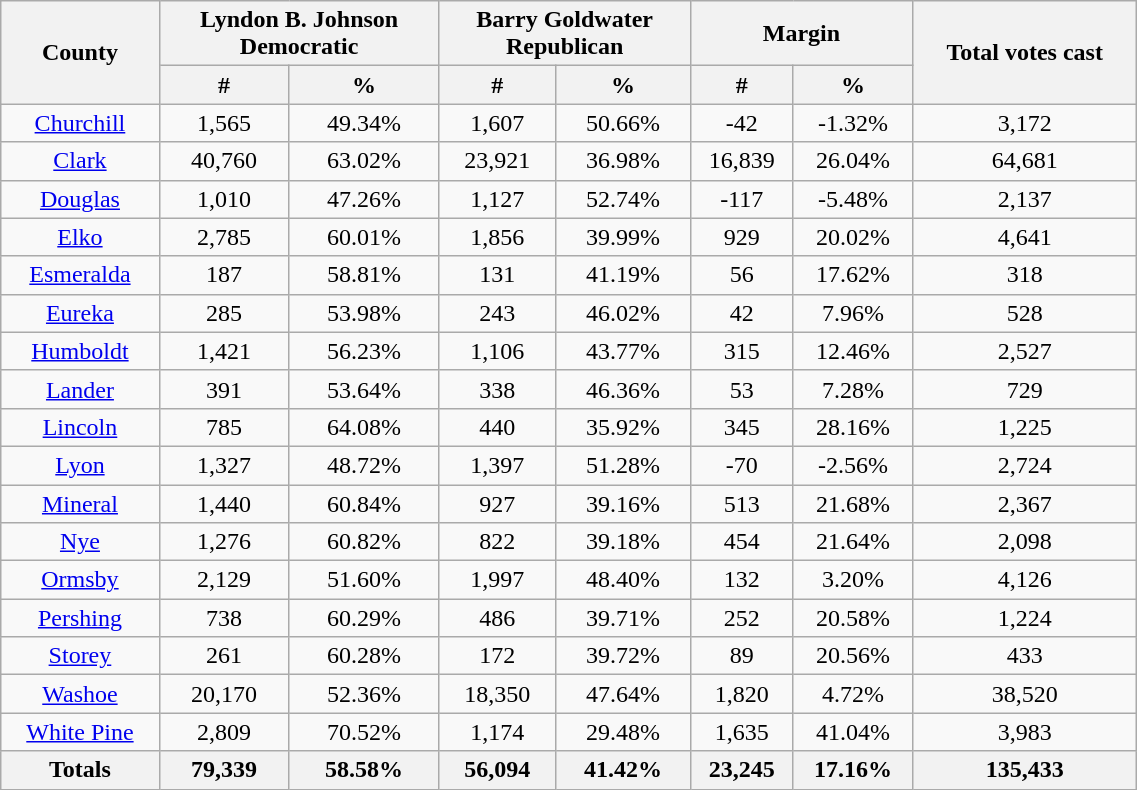<table width="60%"  class="wikitable sortable" style="text-align:center">
<tr>
<th style="text-align:center;" rowspan="2">County</th>
<th style="text-align:center;" colspan="2">Lyndon B. Johnson<br>Democratic</th>
<th style="text-align:center;" colspan="2">Barry Goldwater<br>Republican</th>
<th style="text-align:center;" colspan="2">Margin</th>
<th style="text-align:center;" rowspan="2">Total votes cast</th>
</tr>
<tr>
<th style="text-align:center;" data-sort-type="number">#</th>
<th style="text-align:center;" data-sort-type="number">%</th>
<th style="text-align:center;" data-sort-type="number">#</th>
<th style="text-align:center;" data-sort-type="number">%</th>
<th style="text-align:center;" data-sort-type="number">#</th>
<th style="text-align:center;" data-sort-type="number">%</th>
</tr>
<tr style="text-align:center;">
<td><a href='#'>Churchill</a></td>
<td>1,565</td>
<td>49.34%</td>
<td>1,607</td>
<td>50.66%</td>
<td>-42</td>
<td>-1.32%</td>
<td>3,172</td>
</tr>
<tr style="text-align:center;">
<td><a href='#'>Clark</a></td>
<td>40,760</td>
<td>63.02%</td>
<td>23,921</td>
<td>36.98%</td>
<td>16,839</td>
<td>26.04%</td>
<td>64,681</td>
</tr>
<tr style="text-align:center;">
<td><a href='#'>Douglas</a></td>
<td>1,010</td>
<td>47.26%</td>
<td>1,127</td>
<td>52.74%</td>
<td>-117</td>
<td>-5.48%</td>
<td>2,137</td>
</tr>
<tr style="text-align:center;">
<td><a href='#'>Elko</a></td>
<td>2,785</td>
<td>60.01%</td>
<td>1,856</td>
<td>39.99%</td>
<td>929</td>
<td>20.02%</td>
<td>4,641</td>
</tr>
<tr style="text-align:center;">
<td><a href='#'>Esmeralda</a></td>
<td>187</td>
<td>58.81%</td>
<td>131</td>
<td>41.19%</td>
<td>56</td>
<td>17.62%</td>
<td>318</td>
</tr>
<tr style="text-align:center;">
<td><a href='#'>Eureka</a></td>
<td>285</td>
<td>53.98%</td>
<td>243</td>
<td>46.02%</td>
<td>42</td>
<td>7.96%</td>
<td>528</td>
</tr>
<tr style="text-align:center;">
<td><a href='#'>Humboldt</a></td>
<td>1,421</td>
<td>56.23%</td>
<td>1,106</td>
<td>43.77%</td>
<td>315</td>
<td>12.46%</td>
<td>2,527</td>
</tr>
<tr style="text-align:center;">
<td><a href='#'>Lander</a></td>
<td>391</td>
<td>53.64%</td>
<td>338</td>
<td>46.36%</td>
<td>53</td>
<td>7.28%</td>
<td>729</td>
</tr>
<tr style="text-align:center;">
<td><a href='#'>Lincoln</a></td>
<td>785</td>
<td>64.08%</td>
<td>440</td>
<td>35.92%</td>
<td>345</td>
<td>28.16%</td>
<td>1,225</td>
</tr>
<tr style="text-align:center;">
<td><a href='#'>Lyon</a></td>
<td>1,327</td>
<td>48.72%</td>
<td>1,397</td>
<td>51.28%</td>
<td>-70</td>
<td>-2.56%</td>
<td>2,724</td>
</tr>
<tr style="text-align:center;">
<td><a href='#'>Mineral</a></td>
<td>1,440</td>
<td>60.84%</td>
<td>927</td>
<td>39.16%</td>
<td>513</td>
<td>21.68%</td>
<td>2,367</td>
</tr>
<tr style="text-align:center;">
<td><a href='#'>Nye</a></td>
<td>1,276</td>
<td>60.82%</td>
<td>822</td>
<td>39.18%</td>
<td>454</td>
<td>21.64%</td>
<td>2,098</td>
</tr>
<tr style="text-align:center;">
<td><a href='#'>Ormsby</a></td>
<td>2,129</td>
<td>51.60%</td>
<td>1,997</td>
<td>48.40%</td>
<td>132</td>
<td>3.20%</td>
<td>4,126</td>
</tr>
<tr style="text-align:center;">
<td><a href='#'>Pershing</a></td>
<td>738</td>
<td>60.29%</td>
<td>486</td>
<td>39.71%</td>
<td>252</td>
<td>20.58%</td>
<td>1,224</td>
</tr>
<tr style="text-align:center;">
<td><a href='#'>Storey</a></td>
<td>261</td>
<td>60.28%</td>
<td>172</td>
<td>39.72%</td>
<td>89</td>
<td>20.56%</td>
<td>433</td>
</tr>
<tr style="text-align:center;">
<td><a href='#'>Washoe</a></td>
<td>20,170</td>
<td>52.36%</td>
<td>18,350</td>
<td>47.64%</td>
<td>1,820</td>
<td>4.72%</td>
<td>38,520</td>
</tr>
<tr style="text-align:center;">
<td><a href='#'>White Pine</a></td>
<td>2,809</td>
<td>70.52%</td>
<td>1,174</td>
<td>29.48%</td>
<td>1,635</td>
<td>41.04%</td>
<td>3,983</td>
</tr>
<tr style="text-align:center;">
<th>Totals</th>
<th>79,339</th>
<th>58.58%</th>
<th>56,094</th>
<th>41.42%</th>
<th>23,245</th>
<th>17.16%</th>
<th>135,433</th>
</tr>
</table>
